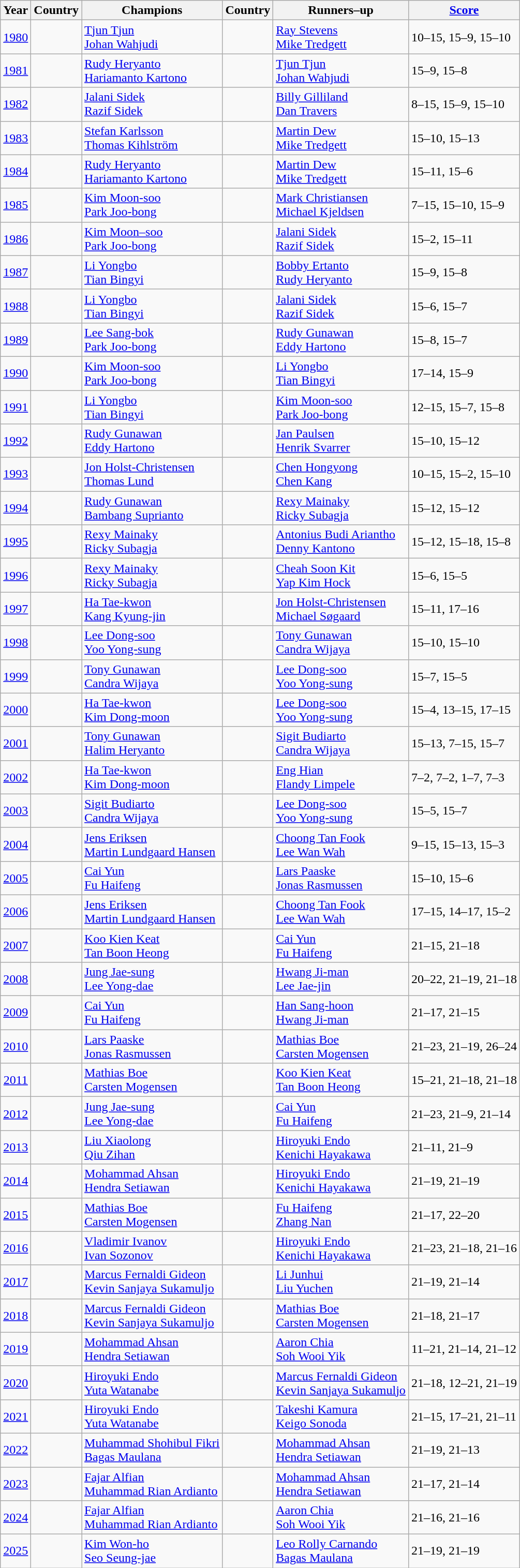<table class="wikitable sortable">
<tr>
<th><strong>Year</strong></th>
<th>Country</th>
<th><strong>Champions</strong></th>
<th>Country</th>
<th><strong>Runners–up</strong></th>
<th class="unsortable"><strong><a href='#'>Score</a></strong></th>
</tr>
<tr>
<td align=center><a href='#'>1980</a></td>
<td><br></td>
<td><a href='#'>Tjun Tjun</a> <br> <a href='#'>Johan Wahjudi</a></td>
<td><br></td>
<td><a href='#'>Ray Stevens</a><br> <a href='#'>Mike Tredgett</a></td>
<td>10–15, 15–9, 15–10</td>
</tr>
<tr>
<td align=center><a href='#'>1981</a></td>
<td><br></td>
<td><a href='#'>Rudy Heryanto</a> <br> <a href='#'>Hariamanto Kartono</a></td>
<td><br></td>
<td><a href='#'>Tjun Tjun</a> <br> <a href='#'>Johan Wahjudi</a></td>
<td>15–9, 15–8</td>
</tr>
<tr>
<td align=center><a href='#'>1982</a></td>
<td><br></td>
<td><a href='#'>Jalani Sidek</a><br> <a href='#'>Razif Sidek</a></td>
<td><br></td>
<td><a href='#'>Billy Gilliland</a><br> <a href='#'>Dan Travers</a></td>
<td>8–15, 15–9, 15–10</td>
</tr>
<tr>
<td align=center><a href='#'>1983</a></td>
<td><br></td>
<td><a href='#'>Stefan Karlsson</a><br> <a href='#'>Thomas Kihlström</a></td>
<td><br></td>
<td><a href='#'>Martin Dew</a> <br> <a href='#'>Mike Tredgett</a></td>
<td>15–10, 15–13</td>
</tr>
<tr>
<td align=center><a href='#'>1984</a></td>
<td><br></td>
<td><a href='#'>Rudy Heryanto</a> <br> <a href='#'>Hariamanto Kartono</a></td>
<td><br></td>
<td><a href='#'>Martin Dew</a> <br> <a href='#'>Mike Tredgett</a></td>
<td>15–11, 15–6</td>
</tr>
<tr>
<td align=center><a href='#'>1985</a></td>
<td><br></td>
<td><a href='#'>Kim Moon-soo</a><br> <a href='#'>Park Joo-bong</a></td>
<td><br></td>
<td><a href='#'>Mark Christiansen</a><br> <a href='#'>Michael Kjeldsen</a></td>
<td>7–15, 15–10, 15–9</td>
</tr>
<tr>
<td align=center><a href='#'>1986</a></td>
<td><br></td>
<td><a href='#'>Kim Moon–soo</a> <br> <a href='#'>Park Joo-bong</a></td>
<td><br></td>
<td><a href='#'>Jalani Sidek</a> <br> <a href='#'>Razif Sidek</a></td>
<td>15–2, 15–11</td>
</tr>
<tr>
<td align=center><a href='#'>1987</a></td>
<td><br></td>
<td><a href='#'>Li Yongbo</a><br> <a href='#'>Tian Bingyi</a></td>
<td><br></td>
<td><a href='#'>Bobby Ertanto</a><br><a href='#'>Rudy Heryanto</a></td>
<td>15–9, 15–8</td>
</tr>
<tr>
<td align=center><a href='#'>1988</a></td>
<td><br></td>
<td><a href='#'>Li Yongbo</a><br><a href='#'>Tian Bingyi</a></td>
<td><br></td>
<td><a href='#'>Jalani Sidek</a><br> <a href='#'>Razif Sidek</a></td>
<td>15–6, 15–7</td>
</tr>
<tr>
<td align=center><a href='#'>1989</a></td>
<td><br></td>
<td><a href='#'>Lee Sang-bok</a><br><a href='#'>Park Joo-bong</a></td>
<td><br></td>
<td><a href='#'>Rudy Gunawan</a><br><a href='#'>Eddy Hartono</a></td>
<td>15–8, 15–7</td>
</tr>
<tr>
<td align=center><a href='#'>1990</a></td>
<td><br></td>
<td><a href='#'>Kim Moon-soo</a><br> <a href='#'>Park Joo-bong</a></td>
<td><br></td>
<td><a href='#'>Li Yongbo</a><br> <a href='#'>Tian Bingyi</a></td>
<td>17–14, 15–9</td>
</tr>
<tr>
<td align=center><a href='#'>1991</a></td>
<td><br></td>
<td><a href='#'>Li Yongbo</a><br> <a href='#'>Tian Bingyi</a></td>
<td><br></td>
<td><a href='#'>Kim Moon-soo</a><br> <a href='#'>Park Joo-bong</a></td>
<td>12–15, 15–7, 15–8</td>
</tr>
<tr>
<td align=center><a href='#'>1992</a></td>
<td><br></td>
<td><a href='#'>Rudy Gunawan</a><br><a href='#'>Eddy Hartono</a></td>
<td><br></td>
<td><a href='#'>Jan Paulsen</a><br><a href='#'>Henrik Svarrer</a></td>
<td>15–10, 15–12</td>
</tr>
<tr>
<td align=center><a href='#'>1993</a></td>
<td><br></td>
<td><a href='#'>Jon Holst-Christensen</a><br><a href='#'>Thomas Lund</a></td>
<td><br></td>
<td><a href='#'>Chen Hongyong</a><br><a href='#'>Chen Kang</a></td>
<td>10–15, 15–2, 15–10</td>
</tr>
<tr>
<td align=center><a href='#'>1994</a></td>
<td><br></td>
<td><a href='#'>Rudy Gunawan</a><br><a href='#'>Bambang Suprianto</a></td>
<td><br></td>
<td><a href='#'>Rexy Mainaky</a><br><a href='#'>Ricky Subagja</a></td>
<td>15–12, 15–12</td>
</tr>
<tr>
<td align=center><a href='#'>1995</a></td>
<td><br></td>
<td><a href='#'>Rexy Mainaky</a><br> <a href='#'>Ricky Subagja</a></td>
<td><br></td>
<td><a href='#'>Antonius Budi Ariantho</a><br> <a href='#'>Denny Kantono</a></td>
<td>15–12, 15–18, 15–8</td>
</tr>
<tr>
<td align=center><a href='#'>1996</a></td>
<td><br></td>
<td><a href='#'>Rexy Mainaky</a><br> <a href='#'>Ricky Subagja</a></td>
<td><br></td>
<td><a href='#'>Cheah Soon Kit</a><br> <a href='#'>Yap Kim Hock</a></td>
<td>15–6, 15–5</td>
</tr>
<tr>
<td align=center><a href='#'>1997</a></td>
<td><br></td>
<td><a href='#'>Ha Tae-kwon</a><br> <a href='#'>Kang Kyung-jin</a></td>
<td><br></td>
<td><a href='#'>Jon Holst-Christensen</a><br> <a href='#'>Michael Søgaard</a></td>
<td>15–11, 17–16</td>
</tr>
<tr>
<td align=center><a href='#'>1998</a></td>
<td><br></td>
<td><a href='#'>Lee Dong-soo</a><br> <a href='#'>Yoo Yong-sung</a></td>
<td><br></td>
<td><a href='#'>Tony Gunawan</a><br> <a href='#'>Candra Wijaya</a></td>
<td>15–10, 15–10</td>
</tr>
<tr>
<td align=center><a href='#'>1999</a></td>
<td><br></td>
<td><a href='#'>Tony Gunawan</a><br> <a href='#'>Candra Wijaya</a></td>
<td><br></td>
<td><a href='#'>Lee Dong-soo</a><br> <a href='#'>Yoo Yong-sung</a></td>
<td>15–7, 15–5</td>
</tr>
<tr>
<td align=center><a href='#'>2000</a></td>
<td><br></td>
<td><a href='#'>Ha Tae-kwon</a><br> <a href='#'>Kim Dong-moon</a></td>
<td><br></td>
<td><a href='#'>Lee Dong-soo</a><br> <a href='#'>Yoo Yong-sung</a></td>
<td>15–4, 13–15, 17–15</td>
</tr>
<tr>
<td align=center><a href='#'>2001</a></td>
<td><br></td>
<td><a href='#'>Tony Gunawan</a><br><a href='#'>Halim Heryanto</a></td>
<td><br></td>
<td><a href='#'>Sigit Budiarto</a><br> <a href='#'>Candra Wijaya</a></td>
<td>15–13, 7–15, 15–7</td>
</tr>
<tr>
<td align=center><a href='#'>2002</a></td>
<td><br></td>
<td><a href='#'>Ha Tae-kwon</a><br> <a href='#'>Kim Dong-moon</a></td>
<td><br></td>
<td><a href='#'>Eng Hian</a><br> <a href='#'>Flandy Limpele</a></td>
<td>7–2, 7–2, 1–7, 7–3</td>
</tr>
<tr>
<td align=center><a href='#'>2003</a></td>
<td><br></td>
<td><a href='#'>Sigit Budiarto</a><br> <a href='#'>Candra Wijaya</a></td>
<td><br></td>
<td><a href='#'>Lee Dong-soo</a><br> <a href='#'>Yoo Yong-sung</a></td>
<td>15–5, 15–7</td>
</tr>
<tr>
<td align=center><a href='#'>2004</a></td>
<td><br></td>
<td><a href='#'>Jens Eriksen</a><br> <a href='#'>Martin Lundgaard Hansen</a></td>
<td><br></td>
<td><a href='#'>Choong Tan Fook</a><br> <a href='#'>Lee Wan Wah</a></td>
<td>9–15, 15–13, 15–3</td>
</tr>
<tr>
<td align=center><a href='#'>2005</a></td>
<td><br></td>
<td><a href='#'>Cai Yun</a><br><a href='#'>Fu Haifeng</a></td>
<td><br></td>
<td><a href='#'>Lars Paaske</a><br> <a href='#'>Jonas Rasmussen</a></td>
<td>15–10, 15–6</td>
</tr>
<tr>
<td align=center><a href='#'>2006</a></td>
<td><br></td>
<td><a href='#'>Jens Eriksen</a><br> <a href='#'>Martin Lundgaard Hansen</a></td>
<td><br></td>
<td><a href='#'>Choong Tan Fook</a><br> <a href='#'>Lee Wan Wah</a></td>
<td>17–15, 14–17, 15–2</td>
</tr>
<tr>
<td align=center><a href='#'>2007</a></td>
<td><br></td>
<td><a href='#'>Koo Kien Keat</a><br> <a href='#'>Tan Boon Heong</a></td>
<td><br></td>
<td><a href='#'>Cai Yun</a><br> <a href='#'>Fu Haifeng</a></td>
<td>21–15, 21–18</td>
</tr>
<tr>
<td align=center><a href='#'>2008</a></td>
<td><br></td>
<td><a href='#'>Jung Jae-sung</a><br> <a href='#'>Lee Yong-dae</a></td>
<td><br></td>
<td><a href='#'>Hwang Ji-man</a><br> <a href='#'>Lee Jae-jin</a></td>
<td>20–22, 21–19, 21–18</td>
</tr>
<tr>
<td align=center><a href='#'>2009</a></td>
<td><br></td>
<td><a href='#'>Cai Yun</a><br> <a href='#'>Fu Haifeng</a></td>
<td><br></td>
<td><a href='#'>Han Sang-hoon</a><br> <a href='#'>Hwang Ji-man</a></td>
<td>21–17, 21–15</td>
</tr>
<tr>
<td align=center><a href='#'>2010</a></td>
<td><br></td>
<td><a href='#'>Lars Paaske</a><br> <a href='#'>Jonas Rasmussen</a></td>
<td><br></td>
<td><a href='#'>Mathias Boe</a><br> <a href='#'>Carsten Mogensen</a></td>
<td>21–23, 21–19, 26–24</td>
</tr>
<tr>
<td align=center><a href='#'>2011</a></td>
<td><br></td>
<td><a href='#'>Mathias Boe</a><br> <a href='#'>Carsten Mogensen</a></td>
<td><br></td>
<td><a href='#'>Koo Kien Keat</a><br> <a href='#'>Tan Boon Heong</a></td>
<td>15–21, 21–18, 21–18</td>
</tr>
<tr>
<td align=center><a href='#'>2012</a></td>
<td><br></td>
<td><a href='#'>Jung Jae-sung</a><br> <a href='#'>Lee Yong-dae</a></td>
<td><br></td>
<td><a href='#'>Cai Yun</a><br> <a href='#'>Fu Haifeng</a></td>
<td>21–23, 21–9, 21–14</td>
</tr>
<tr>
<td align=center><a href='#'>2013</a></td>
<td><br></td>
<td><a href='#'>Liu Xiaolong</a><br> <a href='#'>Qiu Zihan</a></td>
<td><br></td>
<td><a href='#'>Hiroyuki Endo</a><br> <a href='#'>Kenichi Hayakawa</a></td>
<td>21–11, 21–9</td>
</tr>
<tr>
<td align=center><a href='#'>2014</a></td>
<td><br></td>
<td><a href='#'>Mohammad Ahsan</a><br><a href='#'>Hendra Setiawan</a></td>
<td><br></td>
<td><a href='#'>Hiroyuki Endo</a><br> <a href='#'>Kenichi Hayakawa</a></td>
<td>21–19, 21–19</td>
</tr>
<tr>
<td align=center><a href='#'>2015</a></td>
<td><br></td>
<td><a href='#'>Mathias Boe</a><br> <a href='#'>Carsten Mogensen</a></td>
<td><br></td>
<td><a href='#'>Fu Haifeng</a><br> <a href='#'>Zhang Nan</a></td>
<td>21–17, 22–20</td>
</tr>
<tr>
<td align=center><a href='#'>2016</a></td>
<td><br></td>
<td><a href='#'>Vladimir Ivanov</a><br> <a href='#'>Ivan Sozonov</a></td>
<td><br></td>
<td><a href='#'>Hiroyuki Endo</a><br> <a href='#'>Kenichi Hayakawa</a></td>
<td>21–23, 21–18, 21–16</td>
</tr>
<tr>
<td align=center><a href='#'>2017</a></td>
<td><br></td>
<td><a href='#'>Marcus Fernaldi Gideon</a><br> <a href='#'>Kevin Sanjaya Sukamuljo</a></td>
<td><br></td>
<td><a href='#'>Li Junhui</a><br> <a href='#'>Liu Yuchen</a></td>
<td>21–19, 21–14</td>
</tr>
<tr>
<td align=center><a href='#'>2018</a></td>
<td><br></td>
<td><a href='#'>Marcus Fernaldi Gideon</a><br> <a href='#'>Kevin Sanjaya Sukamuljo</a></td>
<td><br></td>
<td><a href='#'>Mathias Boe</a><br><a href='#'>Carsten Mogensen</a></td>
<td>21–18, 21–17</td>
</tr>
<tr>
<td align=center><a href='#'>2019</a></td>
<td><br></td>
<td><a href='#'>Mohammad Ahsan</a><br> <a href='#'>Hendra Setiawan</a></td>
<td><br></td>
<td><a href='#'>Aaron Chia</a><br> <a href='#'>Soh Wooi Yik</a></td>
<td>11–21, 21–14, 21–12</td>
</tr>
<tr>
<td align=center><a href='#'>2020</a></td>
<td><br></td>
<td><a href='#'>Hiroyuki Endo</a><br> <a href='#'>Yuta Watanabe</a></td>
<td><br></td>
<td><a href='#'>Marcus Fernaldi Gideon</a><br> <a href='#'>Kevin Sanjaya Sukamuljo</a></td>
<td>21–18, 12–21, 21–19</td>
</tr>
<tr>
<td align=center><a href='#'>2021</a></td>
<td><br></td>
<td><a href='#'>Hiroyuki Endo</a><br> <a href='#'>Yuta Watanabe</a></td>
<td><br></td>
<td><a href='#'>Takeshi Kamura</a><br> <a href='#'>Keigo Sonoda</a></td>
<td>21–15, 17–21, 21–11</td>
</tr>
<tr>
<td align=center><a href='#'>2022</a></td>
<td><br></td>
<td><a href='#'>Muhammad Shohibul Fikri</a><br> <a href='#'>Bagas Maulana</a></td>
<td><br></td>
<td><a href='#'>Mohammad Ahsan</a><br> <a href='#'>Hendra Setiawan</a></td>
<td>21–19, 21–13</td>
</tr>
<tr>
<td align=center><a href='#'>2023</a></td>
<td><br></td>
<td><a href='#'>Fajar Alfian</a><br> <a href='#'>Muhammad Rian Ardianto</a></td>
<td><br></td>
<td><a href='#'>Mohammad Ahsan</a><br> <a href='#'>Hendra Setiawan</a></td>
<td>21–17, 21–14</td>
</tr>
<tr>
<td align=center><a href='#'>2024</a></td>
<td><br></td>
<td><a href='#'>Fajar Alfian</a><br> <a href='#'>Muhammad Rian Ardianto</a></td>
<td><br></td>
<td><a href='#'>Aaron Chia</a><br> <a href='#'>Soh Wooi Yik</a></td>
<td>21–16, 21–16</td>
</tr>
<tr>
<td align=center><a href='#'>2025</a></td>
<td><br></td>
<td><a href='#'>Kim Won-ho</a><br> <a href='#'>Seo Seung-jae</a></td>
<td><br></td>
<td><a href='#'>Leo Rolly Carnando</a><br> <a href='#'>Bagas Maulana</a></td>
<td>21–19, 21–19</td>
</tr>
</table>
